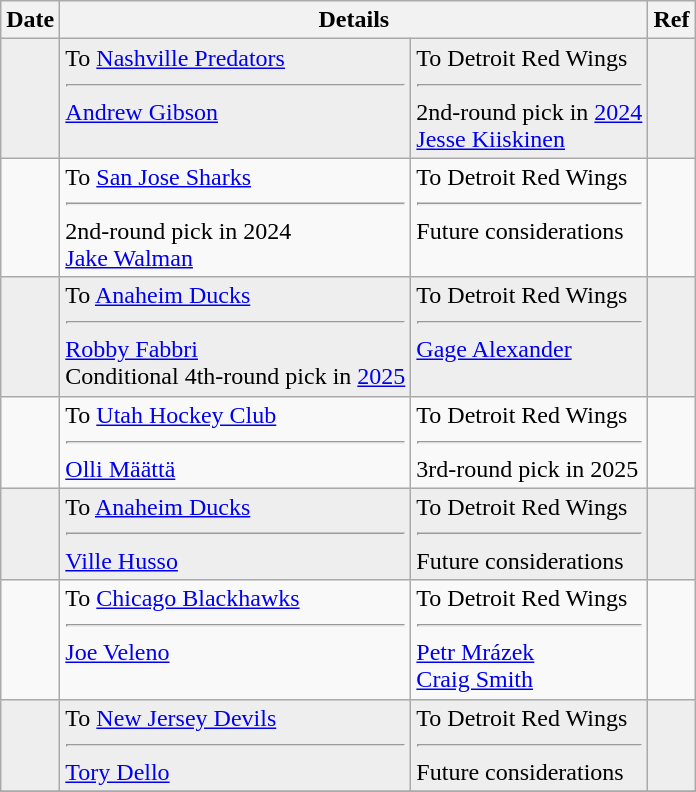<table class="wikitable">
<tr>
<th>Date</th>
<th colspan="2">Details</th>
<th>Ref</th>
</tr>
<tr style="background:#eee;">
<td></td>
<td valign="top">To <a href='#'>Nashville Predators</a><hr><a href='#'>Andrew Gibson</a></td>
<td valign="top">To Detroit Red Wings<hr>2nd-round pick in <a href='#'>2024</a><br><a href='#'>Jesse Kiiskinen</a></td>
<td></td>
</tr>
<tr>
<td></td>
<td valign="top">To <a href='#'>San Jose Sharks</a><hr>2nd-round pick in 2024<br><a href='#'>Jake Walman</a></td>
<td valign="top">To Detroit Red Wings<hr>Future considerations</td>
<td></td>
</tr>
<tr style="background:#eee;">
<td></td>
<td valign="top">To <a href='#'>Anaheim Ducks</a><hr><a href='#'>Robby Fabbri</a><br>Conditional 4th-round pick in <a href='#'>2025</a></td>
<td valign="top">To Detroit Red Wings<hr><a href='#'>Gage Alexander</a></td>
<td></td>
</tr>
<tr>
<td></td>
<td valign="top">To <a href='#'>Utah Hockey Club</a><hr><a href='#'>Olli Määttä</a></td>
<td valign="top">To Detroit Red Wings<hr>3rd-round pick in 2025</td>
<td></td>
</tr>
<tr style="background:#eee;">
<td></td>
<td valign="top">To <a href='#'>Anaheim Ducks</a><hr><a href='#'>Ville Husso</a></td>
<td valign="top">To Detroit Red Wings<hr>Future considerations</td>
<td></td>
</tr>
<tr>
<td></td>
<td valign="top">To <a href='#'>Chicago Blackhawks</a><hr><a href='#'>Joe Veleno</a></td>
<td valign="top">To Detroit Red Wings<hr><a href='#'>Petr Mrázek</a><br><a href='#'>Craig Smith</a></td>
<td></td>
</tr>
<tr style="background:#eee;">
<td></td>
<td valign="top">To <a href='#'>New Jersey Devils</a><hr><a href='#'>Tory Dello</a></td>
<td valign="top">To Detroit Red Wings<hr>Future considerations</td>
<td></td>
</tr>
<tr>
</tr>
</table>
